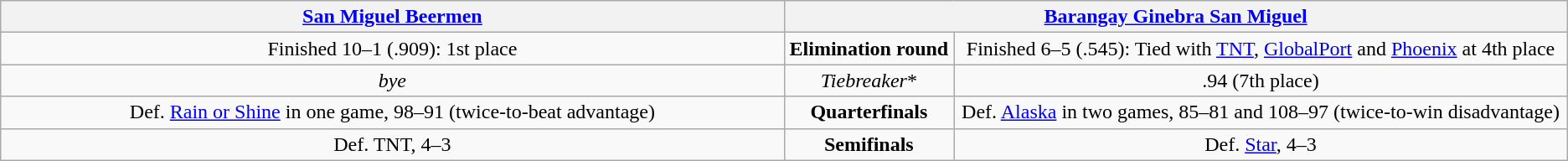<table class=wikitable style="text-align:center">
<tr>
<th colspan=2 width=45%><a href='#'>San Miguel Beermen</a></th>
<th colspan=2 width=45%><a href='#'>Barangay Ginebra San Miguel</a></th>
</tr>
<tr>
<td>Finished 10–1 (.909): 1st place</td>
<td colspan=2><strong>Elimination round</strong></td>
<td>Finished 6–5 (.545): Tied with <a href='#'>TNT</a>, <a href='#'>GlobalPort</a> and <a href='#'>Phoenix</a> at 4th place</td>
</tr>
<tr>
<td><em>bye</em></td>
<td colspan=2><em>Tiebreaker</em>*</td>
<td>.94 (7th place)</td>
</tr>
<tr>
<td>Def. <a href='#'>Rain or Shine</a> in one game, 98–91 (twice-to-beat advantage)</td>
<td colspan=2><strong>Quarterfinals</strong></td>
<td>Def. <a href='#'>Alaska</a> in two games, 85–81 and 108–97 (twice-to-win disadvantage)</td>
</tr>
<tr>
<td>Def. TNT, 4–3</td>
<td colspan=2><strong>Semifinals</strong></td>
<td>Def. <a href='#'>Star</a>, 4–3</td>
</tr>
</table>
